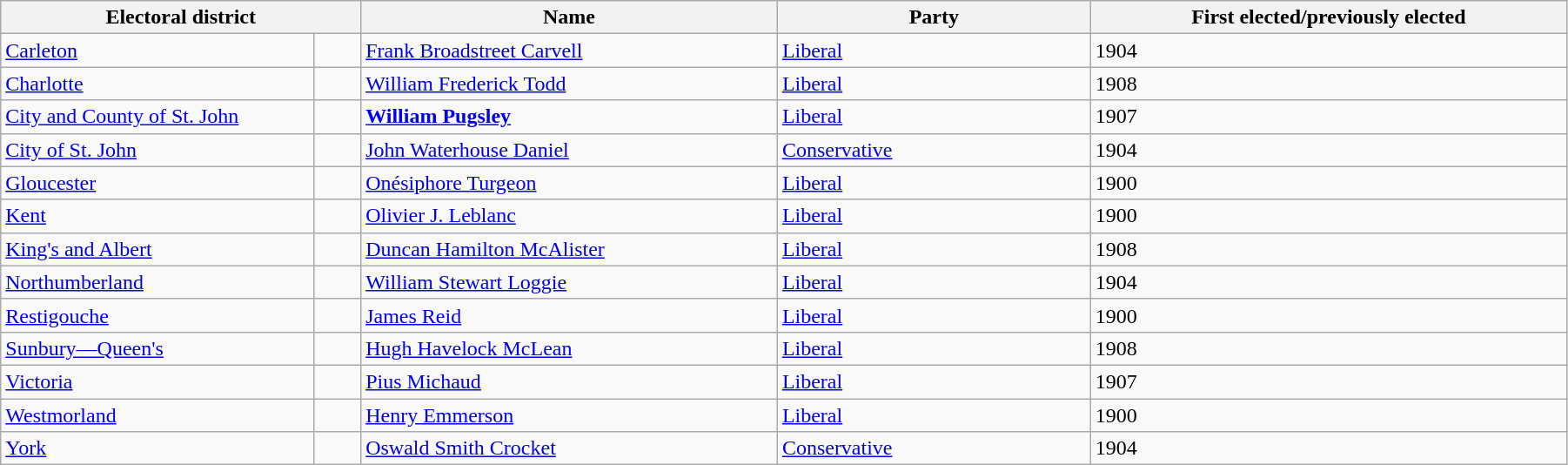<table class="wikitable" width=95%>
<tr>
<th colspan=2 width=23%>Electoral district</th>
<th>Name</th>
<th width=20%>Party</th>
<th>First elected/previously elected</th>
</tr>
<tr>
<td width=20%><a href='#'>Carleton</a></td>
<td></td>
<td><a href='#'>Frank Broadstreet Carvell</a></td>
<td><a href='#'>Liberal</a></td>
<td>1904</td>
</tr>
<tr>
<td><a href='#'>Charlotte</a></td>
<td></td>
<td><a href='#'>William Frederick Todd</a></td>
<td><a href='#'>Liberal</a></td>
<td>1908</td>
</tr>
<tr>
<td><a href='#'>City and County of St. John</a></td>
<td></td>
<td><strong><a href='#'>William Pugsley</a></strong></td>
<td><a href='#'>Liberal</a></td>
<td>1907</td>
</tr>
<tr>
<td><a href='#'>City of St. John</a></td>
<td></td>
<td><a href='#'>John Waterhouse Daniel</a></td>
<td><a href='#'>Conservative</a></td>
<td>1904</td>
</tr>
<tr>
<td><a href='#'>Gloucester</a></td>
<td></td>
<td><a href='#'>Onésiphore Turgeon</a></td>
<td><a href='#'>Liberal</a></td>
<td>1900</td>
</tr>
<tr>
<td><a href='#'>Kent</a></td>
<td></td>
<td><a href='#'>Olivier J. Leblanc</a></td>
<td><a href='#'>Liberal</a></td>
<td>1900</td>
</tr>
<tr>
<td><a href='#'>King's and Albert</a></td>
<td></td>
<td><a href='#'>Duncan Hamilton McAlister</a></td>
<td><a href='#'>Liberal</a></td>
<td>1908</td>
</tr>
<tr>
<td><a href='#'>Northumberland</a></td>
<td></td>
<td><a href='#'>William Stewart Loggie</a></td>
<td><a href='#'>Liberal</a></td>
<td>1904</td>
</tr>
<tr>
<td><a href='#'>Restigouche</a></td>
<td></td>
<td><a href='#'>James Reid</a></td>
<td><a href='#'>Liberal</a></td>
<td>1900</td>
</tr>
<tr>
<td><a href='#'>Sunbury—Queen's</a></td>
<td></td>
<td><a href='#'>Hugh Havelock McLean</a></td>
<td><a href='#'>Liberal</a></td>
<td>1908</td>
</tr>
<tr>
<td><a href='#'>Victoria</a></td>
<td></td>
<td><a href='#'>Pius Michaud</a></td>
<td><a href='#'>Liberal</a></td>
<td>1907</td>
</tr>
<tr>
<td><a href='#'>Westmorland</a></td>
<td></td>
<td><a href='#'>Henry Emmerson</a></td>
<td><a href='#'>Liberal</a></td>
<td>1900</td>
</tr>
<tr>
<td><a href='#'>York</a></td>
<td></td>
<td><a href='#'>Oswald Smith Crocket</a></td>
<td><a href='#'>Conservative</a></td>
<td>1904</td>
</tr>
</table>
